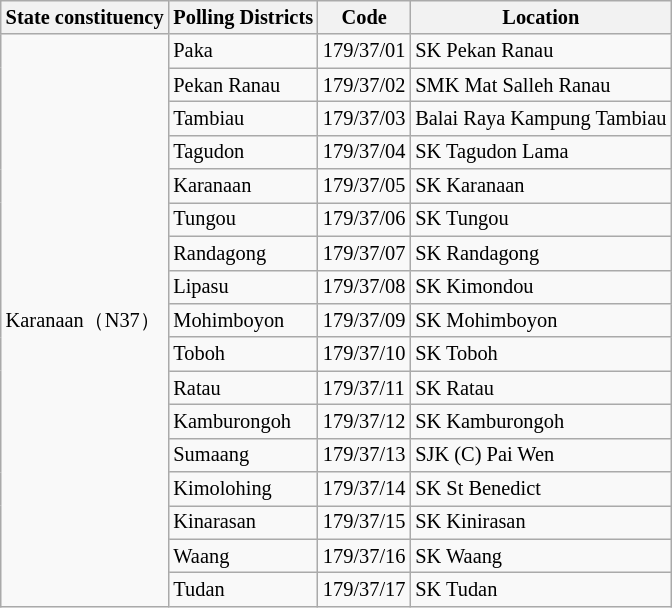<table class="wikitable sortable mw-collapsible" style="white-space:nowrap;font-size:85%">
<tr>
<th>State constituency</th>
<th>Polling Districts</th>
<th>Code</th>
<th>Location</th>
</tr>
<tr>
<td rowspan="17">Karanaan（N37）</td>
<td>Paka</td>
<td>179/37/01</td>
<td>SK Pekan Ranau</td>
</tr>
<tr>
<td>Pekan Ranau</td>
<td>179/37/02</td>
<td>SMK Mat Salleh Ranau</td>
</tr>
<tr>
<td>Tambiau</td>
<td>179/37/03</td>
<td>Balai Raya Kampung Tambiau</td>
</tr>
<tr>
<td>Tagudon</td>
<td>179/37/04</td>
<td>SK Tagudon Lama</td>
</tr>
<tr>
<td>Karanaan</td>
<td>179/37/05</td>
<td>SK Karanaan</td>
</tr>
<tr>
<td>Tungou</td>
<td>179/37/06</td>
<td>SK Tungou</td>
</tr>
<tr>
<td>Randagong</td>
<td>179/37/07</td>
<td>SK Randagong</td>
</tr>
<tr>
<td>Lipasu</td>
<td>179/37/08</td>
<td>SK Kimondou</td>
</tr>
<tr>
<td>Mohimboyon</td>
<td>179/37/09</td>
<td>SK Mohimboyon</td>
</tr>
<tr>
<td>Toboh</td>
<td>179/37/10</td>
<td>SK Toboh</td>
</tr>
<tr>
<td>Ratau</td>
<td>179/37/11</td>
<td>SK Ratau</td>
</tr>
<tr>
<td>Kamburongoh</td>
<td>179/37/12</td>
<td>SK Kamburongoh</td>
</tr>
<tr>
<td>Sumaang</td>
<td>179/37/13</td>
<td>SJK (C) Pai Wen</td>
</tr>
<tr>
<td>Kimolohing</td>
<td>179/37/14</td>
<td>SK St Benedict</td>
</tr>
<tr>
<td>Kinarasan</td>
<td>179/37/15</td>
<td>SK Kinirasan</td>
</tr>
<tr>
<td>Waang</td>
<td>179/37/16</td>
<td>SK Waang</td>
</tr>
<tr>
<td>Tudan</td>
<td>179/37/17</td>
<td>SK Tudan</td>
</tr>
</table>
